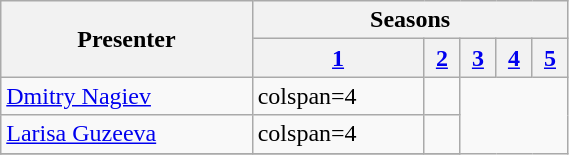<table class="wikitable plainrowheaders collapsible mw-collapsible" style="width:30%;">
<tr>
<th rowspan=2>Presenter</th>
<th colspan=5>Seasons</th>
</tr>
<tr>
<th><a href='#'>1</a></th>
<th><a href='#'>2</a></th>
<th><a href='#'>3</a></th>
<th><a href='#'>4</a></th>
<th><a href='#'>5</a></th>
</tr>
<tr>
<td><a href='#'>Dmitry Nagiev</a></td>
<td>colspan=4 </td>
<td></td>
</tr>
<tr>
<td><a href='#'>Larisa Guzeeva</a></td>
<td>colspan=4 </td>
<td></td>
</tr>
<tr>
</tr>
</table>
